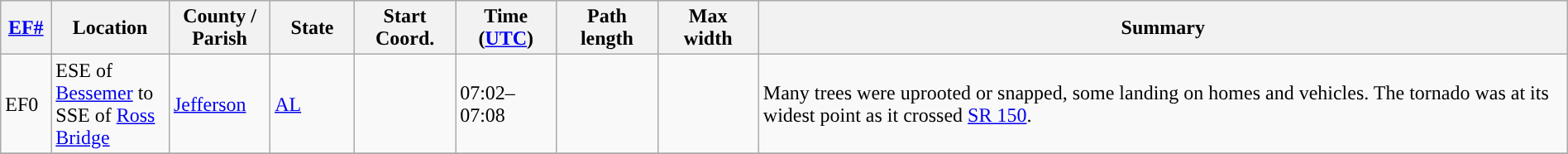<table class="wikitable sortable" style="width:100%;">
<tr>
<th scope="col"  style="width:3%; text-align:center;"><a href='#'>EF#</a></th>
<th scope="col"  style="width:7%; text-align:center;" class="unsortable">Location</th>
<th scope="col"  style="width:6%; text-align:center;" class="unsortable">County / Parish</th>
<th scope="col"  style="width:5%; text-align:center;">State</th>
<th scope="col"  style="width:6%; text-align:center;">Start Coord.</th>
<th scope="col"  style="width:6%; text-align:center;">Time (<a href='#'>UTC</a>)</th>
<th scope="col"  style="width:6%; text-align:center;">Path length</th>
<th scope="col"  style="width:6%; text-align:center;">Max width</th>
<th scope="col" class="unsortable" style="width:48%; text-align:center;">Summary</th>
</tr>
<tr>
<td>EF0</td>
<td>ESE of <a href='#'>Bessemer</a> to SSE of <a href='#'>Ross Bridge</a></td>
<td><a href='#'>Jefferson</a></td>
<td><a href='#'>AL</a></td>
<td></td>
<td>07:02–07:08</td>
<td></td>
<td></td>
<td>Many trees were uprooted or snapped, some landing on homes and vehicles. The tornado was at its widest point as it crossed <a href='#'>SR 150</a>.</td>
</tr>
<tr>
</tr>
</table>
